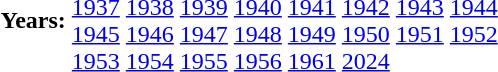<table id="toc" class="toc plainlinks">
<tr>
<th>Years:</th>
<td><br><a href='#'>1937</a>  <a href='#'>1938</a>  <a href='#'>1939</a>  <a href='#'>1940</a>  <a href='#'>1941</a>  <a href='#'>1942</a>  <a href='#'>1943</a>   <a href='#'>1944</a> <br><a href='#'>1945</a>  <a href='#'>1946</a>  <a href='#'>1947</a>  <a href='#'>1948</a>  <a href='#'>1949</a>  <a href='#'>1950</a> <a href='#'>1951</a>  <a href='#'>1952</a> <br> <a href='#'>1953</a>  <a href='#'>1954</a>  <a href='#'>1955</a>   <a href='#'>1956</a>  <a href='#'>1961</a>  <a href='#'>2024</a></td>
</tr>
</table>
